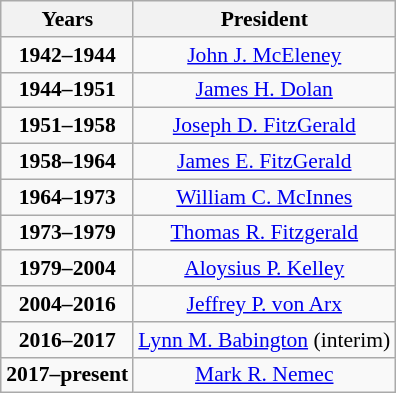<table class="wikitable" style="float:right; font-size:90%; margin:10px; text-align:center; margin:auto">
<tr>
<th><strong>Years</strong></th>
<th><strong>President</strong></th>
</tr>
<tr>
<td><strong>1942–1944</strong></td>
<td><a href='#'>John J. McEleney</a></td>
</tr>
<tr>
<td><strong>1944–1951</strong></td>
<td><a href='#'>James H. Dolan</a></td>
</tr>
<tr>
<td><strong>1951–1958</strong></td>
<td><a href='#'>Joseph D. FitzGerald</a></td>
</tr>
<tr>
<td><strong>1958–1964</strong></td>
<td><a href='#'>James E. FitzGerald</a></td>
</tr>
<tr>
<td><strong>1964–1973</strong></td>
<td><a href='#'>William C. McInnes</a></td>
</tr>
<tr>
<td><strong>1973–1979</strong></td>
<td><a href='#'>Thomas R. Fitzgerald</a></td>
</tr>
<tr>
<td><strong>1979–2004</strong></td>
<td><a href='#'>Aloysius P. Kelley</a></td>
</tr>
<tr>
<td><strong>2004–2016 </strong></td>
<td><a href='#'>Jeffrey P. von Arx</a></td>
</tr>
<tr>
<td><strong>2016–2017 </strong></td>
<td><a href='#'>Lynn M. Babington</a> (interim)</td>
</tr>
<tr>
<td><strong>2017–present</strong></td>
<td><a href='#'>Mark R. Nemec</a></td>
</tr>
</table>
